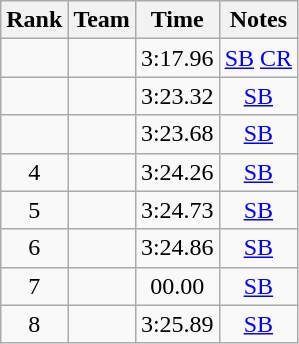<table class="wikitable sortable plainrowheaders" style="text-align:center">
<tr>
<th scope="col">Rank</th>
<th scope="col">Team</th>
<th scope="col">Time</th>
<th scope="col">Notes</th>
</tr>
<tr>
<td></td>
<td></td>
<td>3:17.96</td>
<td><a href='#'><abbr>SB</abbr></a> <a href='#'>CR</a></td>
</tr>
<tr>
<td></td>
<td></td>
<td>3:23.32</td>
<td><a href='#'><abbr>SB</abbr></a></td>
</tr>
<tr>
<td></td>
<td></td>
<td>3:23.68</td>
<td><a href='#'><abbr>SB</abbr></a></td>
</tr>
<tr>
<td>4</td>
<td></td>
<td>3:24.26</td>
<td><a href='#'><abbr>SB</abbr></a></td>
</tr>
<tr>
<td>5</td>
<td></td>
<td>3:24.73</td>
<td><a href='#'><abbr>SB</abbr></a></td>
</tr>
<tr>
<td>6</td>
<td></td>
<td>3:24.86</td>
<td><a href='#'><abbr>SB</abbr></a></td>
</tr>
<tr>
<td>7</td>
<td></td>
<td>00.00</td>
<td><a href='#'><abbr>SB</abbr></a></td>
</tr>
<tr>
<td>8</td>
<td></td>
<td>3:25.89</td>
<td><a href='#'><abbr>SB</abbr></a></td>
</tr>
</table>
